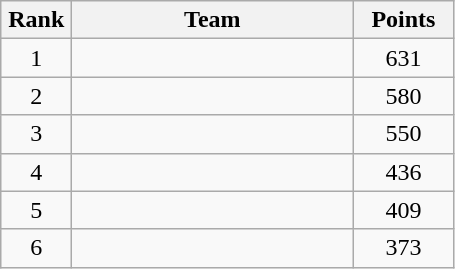<table class="wikitable" style="text-align:center;">
<tr>
<th width=40>Rank</th>
<th width=180>Team</th>
<th width=60>Points</th>
</tr>
<tr>
<td>1</td>
<td align=left></td>
<td>631</td>
</tr>
<tr>
<td>2</td>
<td align=left></td>
<td>580</td>
</tr>
<tr>
<td>3</td>
<td align=left></td>
<td>550</td>
</tr>
<tr>
<td>4</td>
<td align=left></td>
<td>436</td>
</tr>
<tr>
<td>5</td>
<td align=left></td>
<td>409</td>
</tr>
<tr>
<td>6</td>
<td align=left></td>
<td>373</td>
</tr>
</table>
